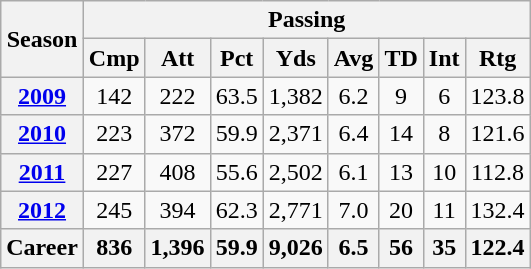<table class="wikitable" style="text-align:center">
<tr>
<th rowspan="2">Season</th>
<th colspan="8">Passing</th>
</tr>
<tr>
<th>Cmp</th>
<th>Att</th>
<th>Pct</th>
<th>Yds</th>
<th>Avg</th>
<th>TD</th>
<th>Int</th>
<th>Rtg</th>
</tr>
<tr>
<th><a href='#'>2009</a></th>
<td>142</td>
<td>222</td>
<td>63.5</td>
<td>1,382</td>
<td>6.2</td>
<td>9</td>
<td>6</td>
<td>123.8</td>
</tr>
<tr>
<th><a href='#'>2010</a></th>
<td>223</td>
<td>372</td>
<td>59.9</td>
<td>2,371</td>
<td>6.4</td>
<td>14</td>
<td>8</td>
<td>121.6</td>
</tr>
<tr>
<th><a href='#'>2011</a></th>
<td>227</td>
<td>408</td>
<td>55.6</td>
<td>2,502</td>
<td>6.1</td>
<td>13</td>
<td>10</td>
<td>112.8</td>
</tr>
<tr>
<th><a href='#'>2012</a></th>
<td>245</td>
<td>394</td>
<td>62.3</td>
<td>2,771</td>
<td>7.0</td>
<td>20</td>
<td>11</td>
<td>132.4</td>
</tr>
<tr>
<th>Career</th>
<th>836</th>
<th>1,396</th>
<th>59.9</th>
<th>9,026</th>
<th>6.5</th>
<th>56</th>
<th>35</th>
<th>122.4</th>
</tr>
</table>
